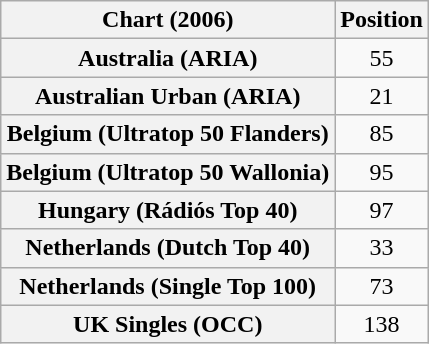<table class="wikitable sortable plainrowheaders" style="text-align:center">
<tr>
<th>Chart (2006)</th>
<th>Position</th>
</tr>
<tr>
<th scope="row">Australia (ARIA)</th>
<td>55</td>
</tr>
<tr>
<th scope="row">Australian Urban (ARIA)</th>
<td>21</td>
</tr>
<tr>
<th scope="row">Belgium (Ultratop 50 Flanders)</th>
<td>85</td>
</tr>
<tr>
<th scope="row">Belgium (Ultratop 50 Wallonia)</th>
<td>95</td>
</tr>
<tr>
<th scope="row">Hungary (Rádiós Top 40)</th>
<td>97</td>
</tr>
<tr>
<th scope="row">Netherlands (Dutch Top 40)</th>
<td>33</td>
</tr>
<tr>
<th scope="row">Netherlands (Single Top 100)</th>
<td>73</td>
</tr>
<tr>
<th scope="row">UK Singles (OCC)</th>
<td>138</td>
</tr>
</table>
